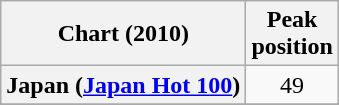<table class="wikitable sortable plainrowheaders" style="text-align:center">
<tr>
<th scope="col">Chart (2010)</th>
<th scope="col">Peak<br>position</th>
</tr>
<tr>
<th scope="row">Japan (<a href='#'>Japan Hot 100</a>)</th>
<td style="text-align:center;">49</td>
</tr>
<tr>
</tr>
<tr>
</tr>
<tr>
</tr>
<tr>
</tr>
</table>
